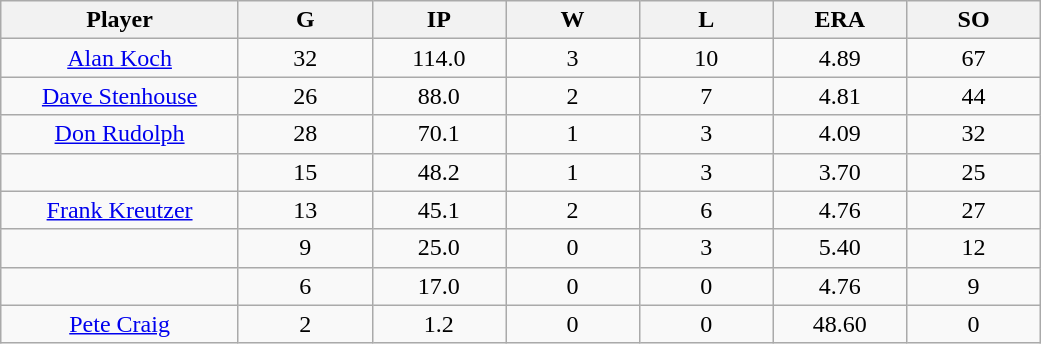<table class="wikitable sortable">
<tr>
<th bgcolor="#DDDDFF" width="16%">Player</th>
<th bgcolor="#DDDDFF" width="9%">G</th>
<th bgcolor="#DDDDFF" width="9%">IP</th>
<th bgcolor="#DDDDFF" width="9%">W</th>
<th bgcolor="#DDDDFF" width="9%">L</th>
<th bgcolor="#DDDDFF" width="9%">ERA</th>
<th bgcolor="#DDDDFF" width="9%">SO</th>
</tr>
<tr align="center">
<td><a href='#'>Alan Koch</a></td>
<td>32</td>
<td>114.0</td>
<td>3</td>
<td>10</td>
<td>4.89</td>
<td>67</td>
</tr>
<tr align=center>
<td><a href='#'>Dave Stenhouse</a></td>
<td>26</td>
<td>88.0</td>
<td>2</td>
<td>7</td>
<td>4.81</td>
<td>44</td>
</tr>
<tr align=center>
<td><a href='#'>Don Rudolph</a></td>
<td>28</td>
<td>70.1</td>
<td>1</td>
<td>3</td>
<td>4.09</td>
<td>32</td>
</tr>
<tr align=center>
<td></td>
<td>15</td>
<td>48.2</td>
<td>1</td>
<td>3</td>
<td>3.70</td>
<td>25</td>
</tr>
<tr align="center">
<td><a href='#'>Frank Kreutzer</a></td>
<td>13</td>
<td>45.1</td>
<td>2</td>
<td>6</td>
<td>4.76</td>
<td>27</td>
</tr>
<tr align=center>
<td></td>
<td>9</td>
<td>25.0</td>
<td>0</td>
<td>3</td>
<td>5.40</td>
<td>12</td>
</tr>
<tr align="center">
<td></td>
<td>6</td>
<td>17.0</td>
<td>0</td>
<td>0</td>
<td>4.76</td>
<td>9</td>
</tr>
<tr align="center">
<td><a href='#'>Pete Craig</a></td>
<td>2</td>
<td>1.2</td>
<td>0</td>
<td>0</td>
<td>48.60</td>
<td>0</td>
</tr>
</table>
